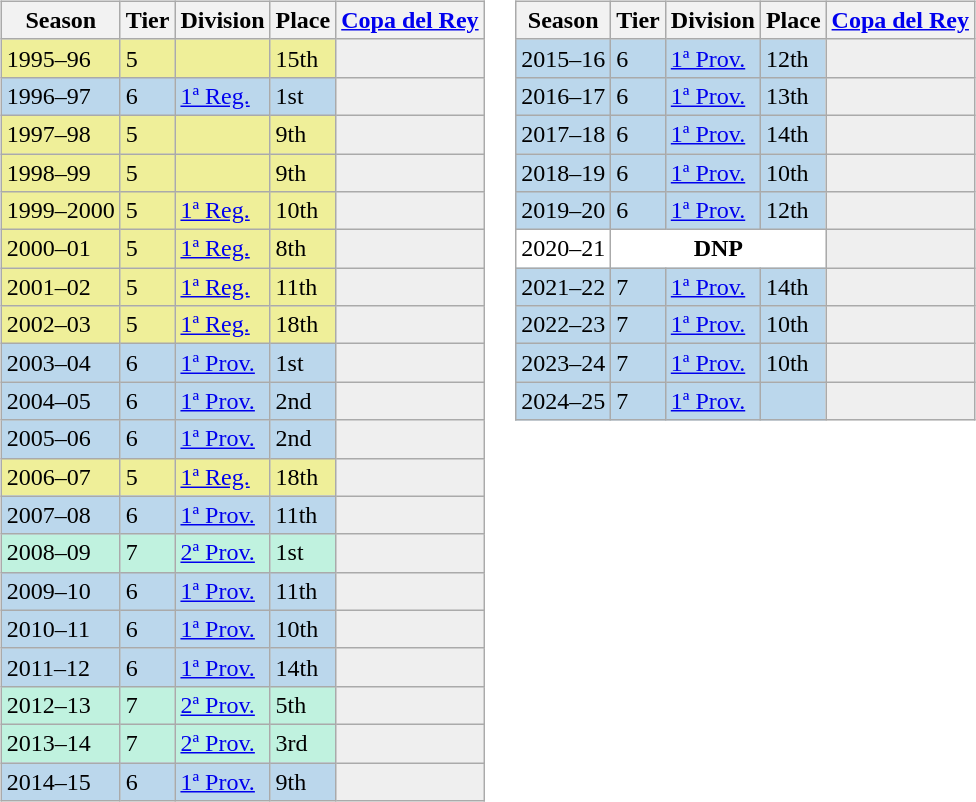<table>
<tr>
<td valign="top" width=0%><br><table class="wikitable">
<tr style="background:#f0f6fa;">
<th>Season</th>
<th>Tier</th>
<th>Division</th>
<th>Place</th>
<th><a href='#'>Copa del Rey</a></th>
</tr>
<tr>
<td style="background:#EFEF99;">1995–96</td>
<td style="background:#EFEF99;">5</td>
<td style="background:#EFEF99;"></td>
<td style="background:#EFEF99;">15th</td>
<th style="background:#efefef;"></th>
</tr>
<tr>
<td style="background:#BBD7EC;">1996–97</td>
<td style="background:#BBD7EC;">6</td>
<td style="background:#BBD7EC;"><a href='#'>1ª Reg.</a></td>
<td style="background:#BBD7EC;">1st</td>
<th style="background:#efefef;"></th>
</tr>
<tr>
<td style="background:#EFEF99;">1997–98</td>
<td style="background:#EFEF99;">5</td>
<td style="background:#EFEF99;"></td>
<td style="background:#EFEF99;">9th</td>
<th style="background:#efefef;"></th>
</tr>
<tr>
<td style="background:#EFEF99;">1998–99</td>
<td style="background:#EFEF99;">5</td>
<td style="background:#EFEF99;"></td>
<td style="background:#EFEF99;">9th</td>
<th style="background:#efefef;"></th>
</tr>
<tr>
<td style="background:#EFEF99;">1999–2000</td>
<td style="background:#EFEF99;">5</td>
<td style="background:#EFEF99;"><a href='#'>1ª Reg.</a></td>
<td style="background:#EFEF99;">10th</td>
<th style="background:#efefef;"></th>
</tr>
<tr>
<td style="background:#EFEF99;">2000–01</td>
<td style="background:#EFEF99;">5</td>
<td style="background:#EFEF99;"><a href='#'>1ª Reg.</a></td>
<td style="background:#EFEF99;">8th</td>
<th style="background:#efefef;"></th>
</tr>
<tr>
<td style="background:#EFEF99;">2001–02</td>
<td style="background:#EFEF99;">5</td>
<td style="background:#EFEF99;"><a href='#'>1ª Reg.</a></td>
<td style="background:#EFEF99;">11th</td>
<th style="background:#efefef;"></th>
</tr>
<tr>
<td style="background:#EFEF99;">2002–03</td>
<td style="background:#EFEF99;">5</td>
<td style="background:#EFEF99;"><a href='#'>1ª Reg.</a></td>
<td style="background:#EFEF99;">18th</td>
<th style="background:#efefef;"></th>
</tr>
<tr>
<td style="background:#BBD7EC;">2003–04</td>
<td style="background:#BBD7EC;">6</td>
<td style="background:#BBD7EC;"><a href='#'>1ª Prov.</a></td>
<td style="background:#BBD7EC;">1st</td>
<th style="background:#efefef;"></th>
</tr>
<tr>
<td style="background:#BBD7EC;">2004–05</td>
<td style="background:#BBD7EC;">6</td>
<td style="background:#BBD7EC;"><a href='#'>1ª Prov.</a></td>
<td style="background:#BBD7EC;">2nd</td>
<th style="background:#efefef;"></th>
</tr>
<tr>
<td style="background:#BBD7EC;">2005–06</td>
<td style="background:#BBD7EC;">6</td>
<td style="background:#BBD7EC;"><a href='#'>1ª Prov.</a></td>
<td style="background:#BBD7EC;">2nd</td>
<th style="background:#efefef;"></th>
</tr>
<tr>
<td style="background:#EFEF99;">2006–07</td>
<td style="background:#EFEF99;">5</td>
<td style="background:#EFEF99;"><a href='#'>1ª Reg.</a></td>
<td style="background:#EFEF99;">18th</td>
<th style="background:#efefef;"></th>
</tr>
<tr>
<td style="background:#BBD7EC;">2007–08</td>
<td style="background:#BBD7EC;">6</td>
<td style="background:#BBD7EC;"><a href='#'>1ª Prov.</a></td>
<td style="background:#BBD7EC;">11th</td>
<th style="background:#efefef;"></th>
</tr>
<tr>
<td style="background:#C0F2DF;">2008–09</td>
<td style="background:#C0F2DF;">7</td>
<td style="background:#C0F2DF;"><a href='#'>2ª Prov.</a></td>
<td style="background:#C0F2DF;">1st</td>
<th style="background:#efefef;"></th>
</tr>
<tr>
<td style="background:#BBD7EC;">2009–10</td>
<td style="background:#BBD7EC;">6</td>
<td style="background:#BBD7EC;"><a href='#'>1ª Prov.</a></td>
<td style="background:#BBD7EC;">11th</td>
<th style="background:#efefef;"></th>
</tr>
<tr>
<td style="background:#BBD7EC;">2010–11</td>
<td style="background:#BBD7EC;">6</td>
<td style="background:#BBD7EC;"><a href='#'>1ª Prov.</a></td>
<td style="background:#BBD7EC;">10th</td>
<th style="background:#efefef;"></th>
</tr>
<tr>
<td style="background:#BBD7EC;">2011–12</td>
<td style="background:#BBD7EC;">6</td>
<td style="background:#BBD7EC;"><a href='#'>1ª Prov.</a></td>
<td style="background:#BBD7EC;">14th</td>
<th style="background:#efefef;"></th>
</tr>
<tr>
<td style="background:#C0F2DF;">2012–13</td>
<td style="background:#C0F2DF;">7</td>
<td style="background:#C0F2DF;"><a href='#'>2ª Prov.</a></td>
<td style="background:#C0F2DF;">5th</td>
<th style="background:#efefef;"></th>
</tr>
<tr>
<td style="background:#C0F2DF;">2013–14</td>
<td style="background:#C0F2DF;">7</td>
<td style="background:#C0F2DF;"><a href='#'>2ª Prov.</a></td>
<td style="background:#C0F2DF;">3rd</td>
<th style="background:#efefef;"></th>
</tr>
<tr>
<td style="background:#BBD7EC;">2014–15</td>
<td style="background:#BBD7EC;">6</td>
<td style="background:#BBD7EC;"><a href='#'>1ª Prov.</a></td>
<td style="background:#BBD7EC;">9th</td>
<th style="background:#efefef;"></th>
</tr>
</table>
</td>
<td valign="top" width=0%><br><table class="wikitable">
<tr style="background:#f0f6fa;">
<th>Season</th>
<th>Tier</th>
<th>Division</th>
<th>Place</th>
<th><a href='#'>Copa del Rey</a></th>
</tr>
<tr>
<td style="background:#BBD7EC;">2015–16</td>
<td style="background:#BBD7EC;">6</td>
<td style="background:#BBD7EC;"><a href='#'>1ª Prov.</a></td>
<td style="background:#BBD7EC;">12th</td>
<th style="background:#efefef;"></th>
</tr>
<tr>
<td style="background:#BBD7EC;">2016–17</td>
<td style="background:#BBD7EC;">6</td>
<td style="background:#BBD7EC;"><a href='#'>1ª Prov.</a></td>
<td style="background:#BBD7EC;">13th</td>
<th style="background:#efefef;"></th>
</tr>
<tr>
<td style="background:#BBD7EC;">2017–18</td>
<td style="background:#BBD7EC;">6</td>
<td style="background:#BBD7EC;"><a href='#'>1ª Prov.</a></td>
<td style="background:#BBD7EC;">14th</td>
<th style="background:#efefef;"></th>
</tr>
<tr>
<td style="background:#BBD7EC;">2018–19</td>
<td style="background:#BBD7EC;">6</td>
<td style="background:#BBD7EC;"><a href='#'>1ª Prov.</a></td>
<td style="background:#BBD7EC;">10th</td>
<th style="background:#efefef;"></th>
</tr>
<tr>
<td style="background:#BBD7EC;">2019–20</td>
<td style="background:#BBD7EC;">6</td>
<td style="background:#BBD7EC;"><a href='#'>1ª Prov.</a></td>
<td style="background:#BBD7EC;">12th</td>
<th style="background:#efefef;"></th>
</tr>
<tr>
<td style="background:#FFFFFF;">2020–21</td>
<th colspan="3" style="background:#FFFFFF;">DNP</th>
<th style="background:#efefef;"></th>
</tr>
<tr>
<td style="background:#BBD7EC;">2021–22</td>
<td style="background:#BBD7EC;">7</td>
<td style="background:#BBD7EC;"><a href='#'>1ª Prov.</a></td>
<td style="background:#BBD7EC;">14th</td>
<th style="background:#efefef;"></th>
</tr>
<tr>
<td style="background:#BBD7EC;">2022–23</td>
<td style="background:#BBD7EC;">7</td>
<td style="background:#BBD7EC;"><a href='#'>1ª Prov.</a></td>
<td style="background:#BBD7EC;">10th</td>
<th style="background:#efefef;"></th>
</tr>
<tr>
<td style="background:#BBD7EC;">2023–24</td>
<td style="background:#BBD7EC;">7</td>
<td style="background:#BBD7EC;"><a href='#'>1ª Prov.</a></td>
<td style="background:#BBD7EC;">10th</td>
<th style="background:#efefef;"></th>
</tr>
<tr>
<td style="background:#BBD7EC;">2024–25</td>
<td style="background:#BBD7EC;">7</td>
<td style="background:#BBD7EC;"><a href='#'>1ª Prov.</a></td>
<td style="background:#BBD7EC;"></td>
<th style="background:#efefef;"></th>
</tr>
</table>
</td>
</tr>
</table>
